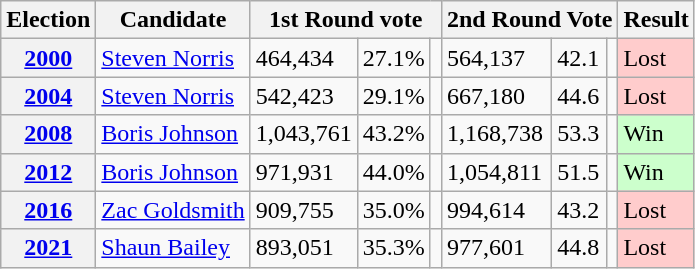<table class="wikitable">
<tr>
<th>Election</th>
<th>Candidate</th>
<th colspan=3>1st Round vote</th>
<th colspan=3>2nd Round Vote</th>
<th>Result</th>
</tr>
<tr>
<th><a href='#'>2000</a></th>
<td><a href='#'>Steven Norris</a></td>
<td>464,434</td>
<td>27.1%</td>
<td></td>
<td>564,137</td>
<td>42.1</td>
<td></td>
<td style="background-color:#FFCCCC">Lost</td>
</tr>
<tr>
<th><a href='#'>2004</a></th>
<td><a href='#'>Steven Norris</a></td>
<td>542,423</td>
<td>29.1%</td>
<td></td>
<td>667,180</td>
<td>44.6</td>
<td></td>
<td style="background-color:#FFCCCC">Lost</td>
</tr>
<tr>
<th><a href='#'>2008</a></th>
<td><a href='#'>Boris Johnson</a></td>
<td>1,043,761</td>
<td>43.2%</td>
<td></td>
<td>1,168,738</td>
<td>53.3</td>
<td></td>
<td style="background-color:#CCFFCC">Win</td>
</tr>
<tr>
<th><a href='#'>2012</a></th>
<td><a href='#'>Boris Johnson</a></td>
<td>971,931</td>
<td>44.0%</td>
<td></td>
<td>1,054,811</td>
<td>51.5</td>
<td></td>
<td style="background-color:#CCFFCC">Win</td>
</tr>
<tr>
<th><a href='#'>2016</a></th>
<td><a href='#'>Zac Goldsmith</a></td>
<td>909,755</td>
<td>35.0%</td>
<td></td>
<td>994,614</td>
<td>43.2</td>
<td></td>
<td style="background-color:#FFCCCC">Lost</td>
</tr>
<tr>
<th><a href='#'>2021</a></th>
<td><a href='#'>Shaun Bailey</a></td>
<td>893,051</td>
<td>35.3%</td>
<td></td>
<td>977,601</td>
<td>44.8</td>
<td></td>
<td style="background-color:#FFCCCC">Lost</td>
</tr>
</table>
